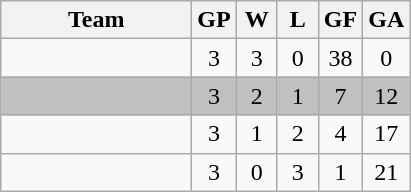<table class="wikitable" style="text-align:center">
<tr>
<th width="120">Team</th>
<th width="20">GP</th>
<th width="20">W</th>
<th width="20">L</th>
<th width="20">GF</th>
<th width="20">GA</th>
</tr>
<tr>
<td align=left></td>
<td>3</td>
<td>3</td>
<td>0</td>
<td>38</td>
<td>0</td>
</tr>
<tr bgcolor="silver">
<td align=left> </td>
<td>3</td>
<td>2</td>
<td>1</td>
<td>7</td>
<td>12</td>
</tr>
<tr>
<td align=left></td>
<td>3</td>
<td>1</td>
<td>2</td>
<td>4</td>
<td>17</td>
</tr>
<tr>
<td align=left></td>
<td>3</td>
<td>0</td>
<td>3</td>
<td>1</td>
<td>21</td>
</tr>
</table>
